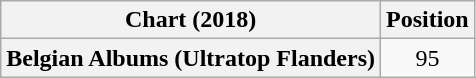<table class="wikitable plainrowheaders" style="text-align:center">
<tr>
<th scope="col">Chart (2018)</th>
<th scope="col">Position</th>
</tr>
<tr>
<th scope="row">Belgian Albums (Ultratop Flanders)</th>
<td>95</td>
</tr>
</table>
